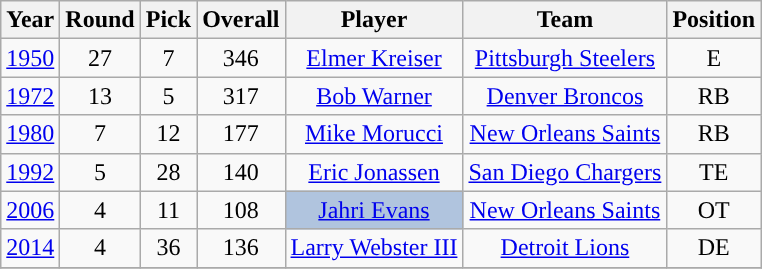<table class="wikitable sortable" style="text-align: center;">
<tr>
<th>Year</th>
<th>Round</th>
<th>Pick</th>
<th>Overall</th>
<th>Player</th>
<th>Team</th>
<th>Position</th>
</tr>
<tr>
<td><a href='#'>1950</a></td>
<td>27</td>
<td>7</td>
<td>346</td>
<td><a href='#'>Elmer Kreiser</a></td>
<td><a href='#'>Pittsburgh Steelers</a></td>
<td>E</td>
</tr>
<tr>
<td><a href='#'>1972</a></td>
<td>13</td>
<td>5</td>
<td>317</td>
<td><a href='#'>Bob Warner</a></td>
<td><a href='#'>Denver Broncos</a></td>
<td>RB</td>
</tr>
<tr>
<td><a href='#'>1980</a></td>
<td>7</td>
<td>12</td>
<td>177</td>
<td><a href='#'>Mike Morucci</a></td>
<td><a href='#'>New Orleans Saints</a></td>
<td>RB</td>
</tr>
<tr>
<td><a href='#'>1992</a></td>
<td>5</td>
<td>28</td>
<td>140</td>
<td><a href='#'>Eric Jonassen</a></td>
<td><a href='#'>San Diego Chargers</a></td>
<td>TE</td>
</tr>
<tr>
<td><a href='#'>2006</a></td>
<td>4</td>
<td>11</td>
<td>108</td>
<td style="background-color:lightsteelblue;"><a href='#'>Jahri Evans</a></td>
<td><a href='#'>New Orleans Saints</a></td>
<td>OT</td>
</tr>
<tr>
<td><a href='#'>2014</a></td>
<td>4</td>
<td>36</td>
<td>136</td>
<td><a href='#'>Larry Webster III</a></td>
<td><a href='#'>Detroit Lions</a></td>
<td>DE</td>
</tr>
<tr>
</tr>
</table>
